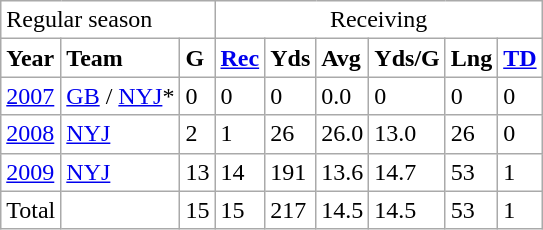<table class="wikitable" border=0 style="background: #FFFFFF;">
<tr>
<td colspan=3>Regular season</td>
<td colspan=6 align="center">Receiving</td>
</tr>
<tr>
<td><strong>Year</strong></td>
<td><strong>Team</strong></td>
<td><strong>G</strong></td>
<td><strong><a href='#'>Rec</a></strong></td>
<td><strong>Yds</strong></td>
<td><strong>Avg</strong></td>
<td><strong>Yds/G</strong></td>
<td><strong>Lng</strong></td>
<td><strong><a href='#'>TD</a></strong></td>
</tr>
<tr>
<td><a href='#'>2007</a></td>
<td><a href='#'>GB</a> / <a href='#'>NYJ</a>*</td>
<td>0</td>
<td>0</td>
<td>0</td>
<td>0.0</td>
<td>0</td>
<td>0</td>
<td>0</td>
</tr>
<tr>
<td><a href='#'>2008</a></td>
<td><a href='#'>NYJ</a></td>
<td>2</td>
<td>1</td>
<td>26</td>
<td>26.0</td>
<td>13.0</td>
<td>26</td>
<td>0</td>
</tr>
<tr>
<td><a href='#'>2009</a></td>
<td><a href='#'>NYJ</a></td>
<td>13</td>
<td>14</td>
<td>191</td>
<td>13.6</td>
<td>14.7</td>
<td>53</td>
<td>1</td>
</tr>
<tr>
<td>Total</td>
<td></td>
<td>15</td>
<td>15</td>
<td>217</td>
<td>14.5</td>
<td>14.5</td>
<td>53</td>
<td>1</td>
</tr>
</table>
